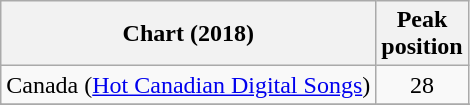<table class="wikitable sortable">
<tr>
<th>Chart (2018)</th>
<th>Peak<br>position</th>
</tr>
<tr>
<td>Canada (<a href='#'>Hot Canadian Digital Songs</a>)</td>
<td align="center">28</td>
</tr>
<tr>
</tr>
<tr>
</tr>
<tr>
</tr>
</table>
